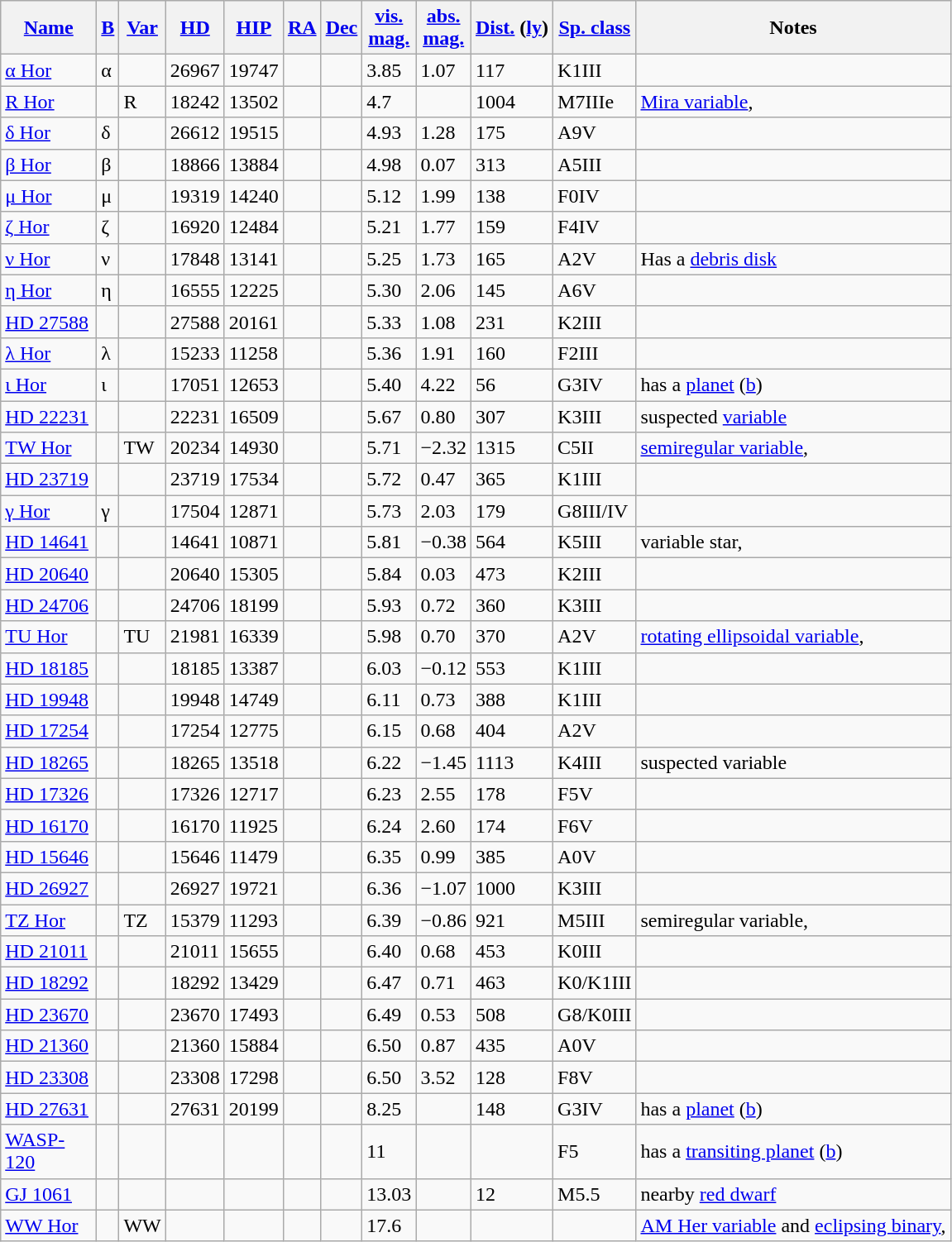<table class="wikitable sortable sticky-header">
<tr>
<th width="70"><a href='#'>Name</a></th>
<th><a href='#'>B</a></th>
<th><a href='#'>Var</a></th>
<th><a href='#'>HD</a></th>
<th><a href='#'>HIP</a></th>
<th><a href='#'>RA</a></th>
<th><a href='#'>Dec</a></th>
<th><a href='#'>vis.<br>mag.</a></th>
<th><a href='#'>abs.<br>mag.</a></th>
<th><a href='#'>Dist.</a> (<a href='#'>ly</a>)</th>
<th><a href='#'>Sp. class</a></th>
<th>Notes</th>
</tr>
<tr>
<td><a href='#'>α Hor</a></td>
<td>α</td>
<td></td>
<td>26967</td>
<td>19747</td>
<td></td>
<td></td>
<td>3.85</td>
<td>1.07</td>
<td>117</td>
<td>K1III</td>
<td></td>
</tr>
<tr>
<td><a href='#'>R Hor</a></td>
<td></td>
<td>R</td>
<td>18242</td>
<td>13502</td>
<td></td>
<td></td>
<td>4.7</td>
<td></td>
<td>1004</td>
<td>M7IIIe</td>
<td style="text-align:left;"><a href='#'>Mira variable</a>, </td>
</tr>
<tr>
<td><a href='#'>δ Hor</a></td>
<td>δ</td>
<td></td>
<td>26612</td>
<td>19515</td>
<td></td>
<td></td>
<td>4.93</td>
<td>1.28</td>
<td>175</td>
<td>A9V</td>
<td></td>
</tr>
<tr>
<td><a href='#'>β Hor</a></td>
<td>β</td>
<td></td>
<td>18866</td>
<td>13884</td>
<td></td>
<td></td>
<td>4.98</td>
<td>0.07</td>
<td>313</td>
<td>A5III</td>
<td></td>
</tr>
<tr>
<td><a href='#'>μ Hor</a></td>
<td>μ</td>
<td></td>
<td>19319</td>
<td>14240</td>
<td></td>
<td></td>
<td>5.12</td>
<td>1.99</td>
<td>138</td>
<td>F0IV</td>
<td></td>
</tr>
<tr>
<td><a href='#'>ζ Hor</a></td>
<td>ζ</td>
<td></td>
<td>16920</td>
<td>12484</td>
<td></td>
<td></td>
<td>5.21</td>
<td>1.77</td>
<td>159</td>
<td>F4IV</td>
<td></td>
</tr>
<tr>
<td><a href='#'>ν Hor</a></td>
<td>ν</td>
<td></td>
<td>17848</td>
<td>13141</td>
<td></td>
<td></td>
<td>5.25</td>
<td>1.73</td>
<td>165</td>
<td>A2V</td>
<td>Has a <a href='#'>debris disk</a></td>
</tr>
<tr>
<td><a href='#'>η Hor</a></td>
<td>η</td>
<td></td>
<td>16555</td>
<td>12225</td>
<td></td>
<td></td>
<td>5.30</td>
<td>2.06</td>
<td>145</td>
<td>A6V</td>
<td></td>
</tr>
<tr>
<td><a href='#'>HD 27588</a></td>
<td></td>
<td></td>
<td>27588</td>
<td>20161</td>
<td></td>
<td></td>
<td>5.33</td>
<td>1.08</td>
<td>231</td>
<td>K2III</td>
<td></td>
</tr>
<tr>
<td><a href='#'>λ Hor</a></td>
<td>λ</td>
<td></td>
<td>15233</td>
<td>11258</td>
<td></td>
<td></td>
<td>5.36</td>
<td>1.91</td>
<td>160</td>
<td>F2III</td>
<td></td>
</tr>
<tr>
<td><a href='#'>ι Hor</a></td>
<td>ι</td>
<td></td>
<td>17051</td>
<td>12653</td>
<td></td>
<td></td>
<td>5.40</td>
<td>4.22</td>
<td>56</td>
<td>G3IV</td>
<td style="text-align:left;">has a <a href='#'>planet</a> (<a href='#'>b</a>)</td>
</tr>
<tr>
<td><a href='#'>HD 22231</a></td>
<td></td>
<td></td>
<td>22231</td>
<td>16509</td>
<td></td>
<td></td>
<td>5.67</td>
<td>0.80</td>
<td>307</td>
<td>K3III</td>
<td>suspected <a href='#'>variable</a></td>
</tr>
<tr>
<td><a href='#'>TW Hor</a></td>
<td></td>
<td>TW</td>
<td>20234</td>
<td>14930</td>
<td></td>
<td></td>
<td>5.71</td>
<td>−2.32</td>
<td>1315</td>
<td>C5II</td>
<td><a href='#'>semiregular variable</a>, </td>
</tr>
<tr>
<td><a href='#'>HD 23719</a></td>
<td></td>
<td></td>
<td>23719</td>
<td>17534</td>
<td></td>
<td></td>
<td>5.72</td>
<td>0.47</td>
<td>365</td>
<td>K1III</td>
<td></td>
</tr>
<tr>
<td><a href='#'>γ Hor</a></td>
<td>γ</td>
<td></td>
<td>17504</td>
<td>12871</td>
<td></td>
<td></td>
<td>5.73</td>
<td>2.03</td>
<td>179</td>
<td>G8III/IV</td>
<td></td>
</tr>
<tr>
<td><a href='#'>HD 14641</a></td>
<td></td>
<td></td>
<td>14641</td>
<td>10871</td>
<td></td>
<td></td>
<td>5.81</td>
<td>−0.38</td>
<td>564</td>
<td>K5III</td>
<td>variable star, </td>
</tr>
<tr>
<td><a href='#'>HD 20640</a></td>
<td></td>
<td></td>
<td>20640</td>
<td>15305</td>
<td></td>
<td></td>
<td>5.84</td>
<td>0.03</td>
<td>473</td>
<td>K2III</td>
<td></td>
</tr>
<tr>
<td><a href='#'>HD 24706</a></td>
<td></td>
<td></td>
<td>24706</td>
<td>18199</td>
<td></td>
<td></td>
<td>5.93</td>
<td>0.72</td>
<td>360</td>
<td>K3III</td>
<td></td>
</tr>
<tr>
<td><a href='#'>TU Hor</a></td>
<td></td>
<td>TU</td>
<td>21981</td>
<td>16339</td>
<td></td>
<td></td>
<td>5.98</td>
<td>0.70</td>
<td>370</td>
<td>A2V</td>
<td><a href='#'>rotating ellipsoidal variable</a>, </td>
</tr>
<tr>
<td><a href='#'>HD 18185</a></td>
<td></td>
<td></td>
<td>18185</td>
<td>13387</td>
<td></td>
<td></td>
<td>6.03</td>
<td>−0.12</td>
<td>553</td>
<td>K1III</td>
<td></td>
</tr>
<tr>
<td><a href='#'>HD 19948</a></td>
<td></td>
<td></td>
<td>19948</td>
<td>14749</td>
<td></td>
<td></td>
<td>6.11</td>
<td>0.73</td>
<td>388</td>
<td>K1III</td>
<td></td>
</tr>
<tr>
<td><a href='#'>HD 17254</a></td>
<td></td>
<td></td>
<td>17254</td>
<td>12775</td>
<td></td>
<td></td>
<td>6.15</td>
<td>0.68</td>
<td>404</td>
<td>A2V</td>
<td></td>
</tr>
<tr>
<td><a href='#'>HD 18265</a></td>
<td></td>
<td></td>
<td>18265</td>
<td>13518</td>
<td></td>
<td></td>
<td>6.22</td>
<td>−1.45</td>
<td>1113</td>
<td>K4III</td>
<td>suspected variable</td>
</tr>
<tr>
<td><a href='#'>HD 17326</a></td>
<td></td>
<td></td>
<td>17326</td>
<td>12717</td>
<td></td>
<td></td>
<td>6.23</td>
<td>2.55</td>
<td>178</td>
<td>F5V</td>
<td></td>
</tr>
<tr>
<td><a href='#'>HD 16170</a></td>
<td></td>
<td></td>
<td>16170</td>
<td>11925</td>
<td></td>
<td></td>
<td>6.24</td>
<td>2.60</td>
<td>174</td>
<td>F6V</td>
<td></td>
</tr>
<tr>
<td><a href='#'>HD 15646</a></td>
<td></td>
<td></td>
<td>15646</td>
<td>11479</td>
<td></td>
<td></td>
<td>6.35</td>
<td>0.99</td>
<td>385</td>
<td>A0V</td>
<td></td>
</tr>
<tr>
<td><a href='#'>HD 26927</a></td>
<td></td>
<td></td>
<td>26927</td>
<td>19721</td>
<td></td>
<td></td>
<td>6.36</td>
<td>−1.07</td>
<td>1000</td>
<td>K3III</td>
<td></td>
</tr>
<tr>
<td><a href='#'>TZ Hor</a></td>
<td></td>
<td>TZ</td>
<td>15379</td>
<td>11293</td>
<td></td>
<td></td>
<td>6.39</td>
<td>−0.86</td>
<td>921</td>
<td>M5III</td>
<td>semiregular variable, </td>
</tr>
<tr>
<td><a href='#'>HD 21011</a></td>
<td></td>
<td></td>
<td>21011</td>
<td>15655</td>
<td></td>
<td></td>
<td>6.40</td>
<td>0.68</td>
<td>453</td>
<td>K0III</td>
<td></td>
</tr>
<tr>
<td><a href='#'>HD 18292</a></td>
<td></td>
<td></td>
<td>18292</td>
<td>13429</td>
<td></td>
<td></td>
<td>6.47</td>
<td>0.71</td>
<td>463</td>
<td>K0/K1III</td>
<td></td>
</tr>
<tr>
<td><a href='#'>HD 23670</a></td>
<td></td>
<td></td>
<td>23670</td>
<td>17493</td>
<td></td>
<td></td>
<td>6.49</td>
<td>0.53</td>
<td>508</td>
<td>G8/K0III</td>
<td></td>
</tr>
<tr>
<td><a href='#'>HD 21360</a></td>
<td></td>
<td></td>
<td>21360</td>
<td>15884</td>
<td></td>
<td></td>
<td>6.50</td>
<td>0.87</td>
<td>435</td>
<td>A0V</td>
<td></td>
</tr>
<tr>
<td><a href='#'>HD 23308</a></td>
<td></td>
<td></td>
<td>23308</td>
<td>17298</td>
<td></td>
<td></td>
<td>6.50</td>
<td>3.52</td>
<td>128</td>
<td>F8V</td>
<td></td>
</tr>
<tr>
<td><a href='#'>HD 27631</a></td>
<td></td>
<td></td>
<td>27631</td>
<td>20199</td>
<td></td>
<td></td>
<td>8.25</td>
<td></td>
<td>148</td>
<td>G3IV</td>
<td style="text-align:left;">has a <a href='#'>planet</a> (<a href='#'>b</a>)</td>
</tr>
<tr>
<td><a href='#'>WASP-120</a></td>
<td></td>
<td></td>
<td></td>
<td></td>
<td></td>
<td></td>
<td>11</td>
<td></td>
<td></td>
<td>F5</td>
<td style="text-align:left;">has a <a href='#'>transiting planet</a> (<a href='#'>b</a>)</td>
</tr>
<tr>
<td><a href='#'>GJ 1061</a></td>
<td></td>
<td></td>
<td></td>
<td></td>
<td></td>
<td></td>
<td>13.03</td>
<td></td>
<td>12</td>
<td>M5.5</td>
<td style="text-align:left;">nearby <a href='#'>red dwarf</a></td>
</tr>
<tr>
<td><a href='#'>WW Hor</a></td>
<td></td>
<td>WW</td>
<td></td>
<td></td>
<td></td>
<td></td>
<td>17.6</td>
<td></td>
<td></td>
<td></td>
<td><a href='#'>AM Her variable</a> and <a href='#'>eclipsing binary</a>, <br></td>
</tr>
</table>
